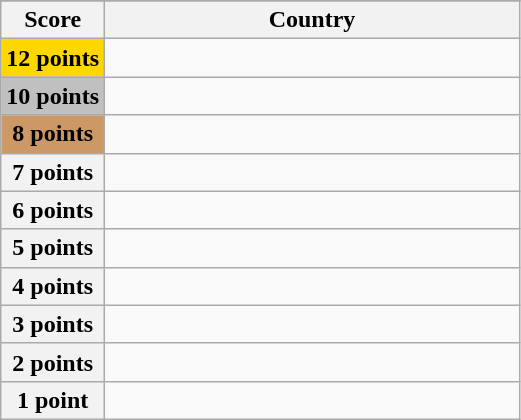<table class="wikitable">
<tr>
</tr>
<tr>
<th scope="col" width="20%">Score</th>
<th scope="col">Country</th>
</tr>
<tr>
<th scope="row" style="background:gold">12 points</th>
<td></td>
</tr>
<tr>
<th scope="row" style="background:silver">10 points</th>
<td></td>
</tr>
<tr>
<th scope="row" style="background:#CC9966">8 points</th>
<td></td>
</tr>
<tr>
<th scope="row">7 points</th>
<td></td>
</tr>
<tr>
<th scope="row">6 points</th>
<td></td>
</tr>
<tr>
<th scope="row">5 points</th>
<td></td>
</tr>
<tr>
<th scope="row">4 points</th>
<td></td>
</tr>
<tr>
<th scope="row">3 points</th>
<td></td>
</tr>
<tr>
<th scope="row">2 points</th>
<td></td>
</tr>
<tr>
<th scope="row">1 point</th>
<td></td>
</tr>
</table>
